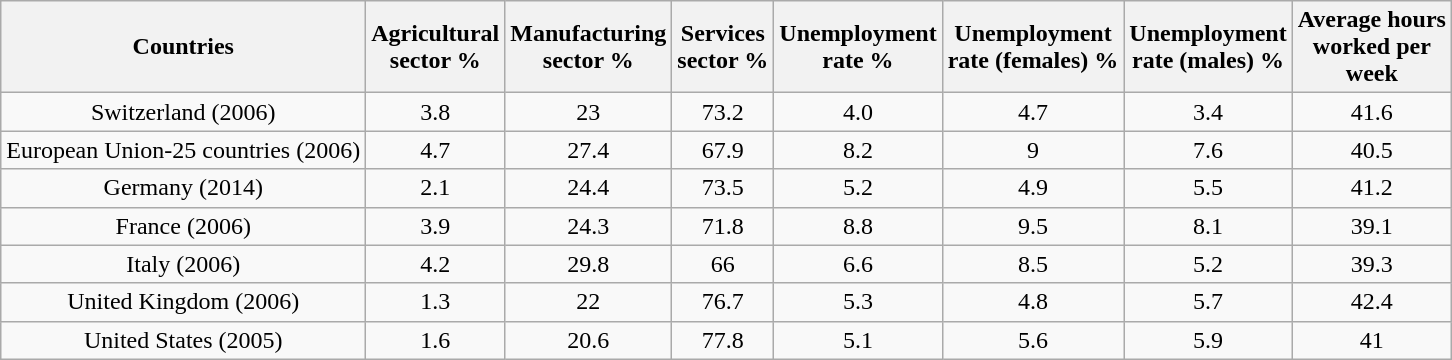<table class="wikitable" style="text-align:center">
<tr>
<th>Countries</th>
<th>Agricultural<br> sector %</th>
<th>Manufacturing<br> sector %</th>
<th>Services<br> sector %</th>
<th>Unemployment<br> rate %</th>
<th>Unemployment<br> rate (females) %</th>
<th>Unemployment<br> rate (males) %</th>
<th>Average hours<br> worked per <br>week</th>
</tr>
<tr>
<td>Switzerland (2006)</td>
<td>3.8</td>
<td>23</td>
<td>73.2</td>
<td>4.0</td>
<td>4.7</td>
<td>3.4</td>
<td>41.6</td>
</tr>
<tr>
<td>European Union-25 countries (2006)</td>
<td>4.7</td>
<td>27.4</td>
<td>67.9</td>
<td>8.2</td>
<td>9</td>
<td>7.6</td>
<td>40.5</td>
</tr>
<tr>
<td>Germany (2014)</td>
<td>2.1</td>
<td>24.4</td>
<td>73.5</td>
<td>5.2</td>
<td>4.9</td>
<td>5.5</td>
<td>41.2</td>
</tr>
<tr>
<td>France (2006)</td>
<td>3.9</td>
<td>24.3</td>
<td>71.8</td>
<td>8.8</td>
<td>9.5</td>
<td>8.1</td>
<td>39.1</td>
</tr>
<tr>
<td>Italy (2006)</td>
<td>4.2</td>
<td>29.8</td>
<td>66</td>
<td>6.6</td>
<td>8.5</td>
<td>5.2</td>
<td>39.3</td>
</tr>
<tr>
<td>United Kingdom (2006)</td>
<td>1.3</td>
<td>22</td>
<td>76.7</td>
<td>5.3</td>
<td>4.8</td>
<td>5.7</td>
<td>42.4</td>
</tr>
<tr>
<td>United States (2005)</td>
<td>1.6</td>
<td>20.6</td>
<td>77.8</td>
<td>5.1</td>
<td>5.6</td>
<td>5.9</td>
<td>41</td>
</tr>
</table>
